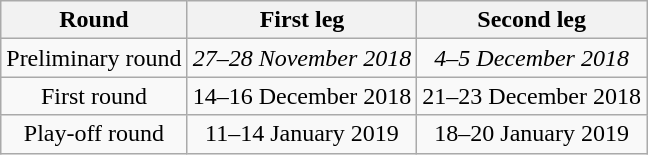<table class="wikitable" style="text-align:center">
<tr>
<th>Round</th>
<th>First leg</th>
<th>Second leg</th>
</tr>
<tr>
<td>Preliminary round</td>
<td><em>27–28 November 2018</em></td>
<td><em>4–5 December 2018</em></td>
</tr>
<tr>
<td>First round</td>
<td>14–16 December 2018</td>
<td>21–23 December 2018</td>
</tr>
<tr>
<td>Play-off round</td>
<td>11–14 January 2019</td>
<td>18–20 January 2019</td>
</tr>
</table>
